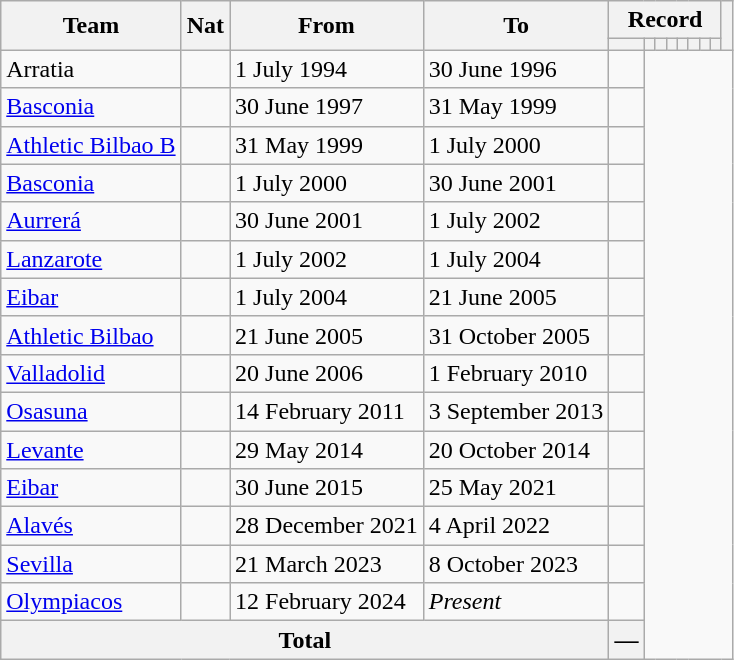<table class="wikitable" style="text-align: center">
<tr>
<th rowspan="2">Team</th>
<th rowspan="2">Nat</th>
<th rowspan="2">From</th>
<th rowspan="2">To</th>
<th colspan="8">Record</th>
<th rowspan=2></th>
</tr>
<tr>
<th></th>
<th></th>
<th></th>
<th></th>
<th></th>
<th></th>
<th></th>
<th></th>
</tr>
<tr>
<td align="left">Arratia</td>
<td></td>
<td align=left>1 July 1994</td>
<td align=left>30 June 1996<br></td>
<td></td>
</tr>
<tr>
<td align="left"><a href='#'>Basconia</a></td>
<td></td>
<td align=left>30 June 1997</td>
<td align=left>31 May 1999<br></td>
<td></td>
</tr>
<tr>
<td align="left"><a href='#'>Athletic Bilbao Β</a></td>
<td></td>
<td align=left>31 May 1999</td>
<td align=left>1 July 2000<br></td>
<td></td>
</tr>
<tr>
<td align="left"><a href='#'>Basconia</a></td>
<td></td>
<td align=left>1 July 2000</td>
<td align=left>30 June 2001<br></td>
<td></td>
</tr>
<tr>
<td align="left"><a href='#'>Aurrerá</a></td>
<td></td>
<td align=left>30 June 2001</td>
<td align=left>1 July 2002<br></td>
<td></td>
</tr>
<tr>
<td align="left"><a href='#'>Lanzarote</a></td>
<td></td>
<td align=left>1 July 2002</td>
<td align=left>1 July 2004<br></td>
<td></td>
</tr>
<tr>
<td align="left"><a href='#'>Eibar</a></td>
<td></td>
<td align=left>1 July 2004</td>
<td align=left>21 June 2005<br></td>
<td></td>
</tr>
<tr>
<td align="left"><a href='#'>Athletic Bilbao</a></td>
<td></td>
<td align=left>21 June 2005</td>
<td align=left>31 October 2005<br></td>
<td></td>
</tr>
<tr>
<td align="left"><a href='#'>Valladolid</a></td>
<td></td>
<td align=left>20 June 2006</td>
<td align=left>1 February 2010<br></td>
<td></td>
</tr>
<tr>
<td align="left"><a href='#'>Osasuna</a></td>
<td></td>
<td align=left>14 February 2011</td>
<td align=left>3 September 2013<br></td>
<td></td>
</tr>
<tr>
<td align="left"><a href='#'>Levante</a></td>
<td></td>
<td align=left>29 May 2014</td>
<td align=left>20 October 2014<br></td>
<td></td>
</tr>
<tr>
<td align="left"><a href='#'>Eibar</a></td>
<td></td>
<td align=left>30 June 2015</td>
<td align=left>25 May 2021<br></td>
<td></td>
</tr>
<tr>
<td align="left"><a href='#'>Alavés</a></td>
<td></td>
<td align=left>28 December 2021</td>
<td align=left>4 April 2022<br></td>
<td></td>
</tr>
<tr>
<td align="left"><a href='#'>Sevilla</a></td>
<td></td>
<td align=left>21 March 2023</td>
<td align=left>8 October 2023<br></td>
<td></td>
</tr>
<tr>
<td align="left"><a href='#'>Olympiacos</a></td>
<td></td>
<td align=left>12 February 2024</td>
<td align=left><em>Present</em><br></td>
<td></td>
</tr>
<tr>
<th colspan="4">Total<br></th>
<th>—</th>
</tr>
</table>
